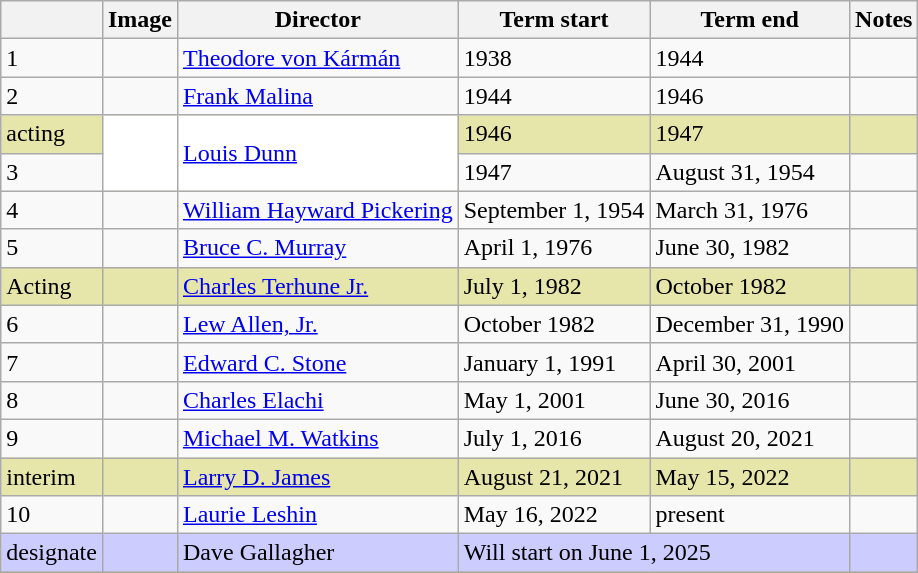<table class="wikitable">
<tr>
<th></th>
<th>Image</th>
<th>Director</th>
<th>Term start</th>
<th>Term end</th>
<th>Notes</th>
</tr>
<tr>
<td>1</td>
<td></td>
<td><a href='#'>Theodore von Kármán</a></td>
<td>1938</td>
<td>1944</td>
<td></td>
</tr>
<tr>
<td>2</td>
<td></td>
<td><a href='#'>Frank Malina</a></td>
<td>1944</td>
<td>1946</td>
<td></td>
</tr>
<tr bgcolor="#e6e6aa">
<td>acting</td>
<td rowspan="2" bgcolor="#ffffff"></td>
<td rowspan="2" bgcolor="#ffffff"><a href='#'>Louis Dunn</a></td>
<td>1946</td>
<td>1947</td>
<td></td>
</tr>
<tr>
<td>3</td>
<td>1947</td>
<td>August 31, 1954</td>
<td></td>
</tr>
<tr>
<td>4</td>
<td></td>
<td><a href='#'>William Hayward Pickering</a></td>
<td>September 1, 1954</td>
<td>March 31, 1976</td>
<td></td>
</tr>
<tr>
<td>5</td>
<td></td>
<td><a href='#'>Bruce C. Murray</a></td>
<td>April 1, 1976</td>
<td>June 30, 1982</td>
<td></td>
</tr>
<tr bgcolor="#e6e6aa">
<td>Acting</td>
<td></td>
<td><a href='#'>Charles Terhune Jr.</a></td>
<td>July 1, 1982</td>
<td>October 1982</td>
<td></td>
</tr>
<tr>
<td>6</td>
<td></td>
<td><a href='#'>Lew Allen, Jr.</a></td>
<td>October 1982</td>
<td>December 31, 1990</td>
<td></td>
</tr>
<tr>
<td>7</td>
<td></td>
<td><a href='#'>Edward C. Stone</a></td>
<td>January 1, 1991</td>
<td>April 30, 2001</td>
<td></td>
</tr>
<tr>
<td>8</td>
<td></td>
<td><a href='#'>Charles Elachi</a></td>
<td>May 1, 2001</td>
<td>June 30, 2016</td>
<td></td>
</tr>
<tr>
<td>9</td>
<td></td>
<td><a href='#'>Michael M. Watkins</a></td>
<td>July 1, 2016</td>
<td>August 20, 2021</td>
<td></td>
</tr>
<tr bgcolor="#e6e6aa">
<td>interim</td>
<td></td>
<td><a href='#'>Larry D. James</a></td>
<td>August 21, 2021</td>
<td>May 15, 2022</td>
<td></td>
</tr>
<tr>
<td>10</td>
<td></td>
<td><a href='#'>Laurie Leshin</a></td>
<td>May 16, 2022</td>
<td>present </td>
<td></td>
</tr>
<tr bgcolor="#ccccfe" >
<td>designate </td>
<td></td>
<td>Dave Gallagher</td>
<td colspan="2">Will start on June 1, 2025</td>
<td></td>
</tr>
<tr>
</tr>
</table>
